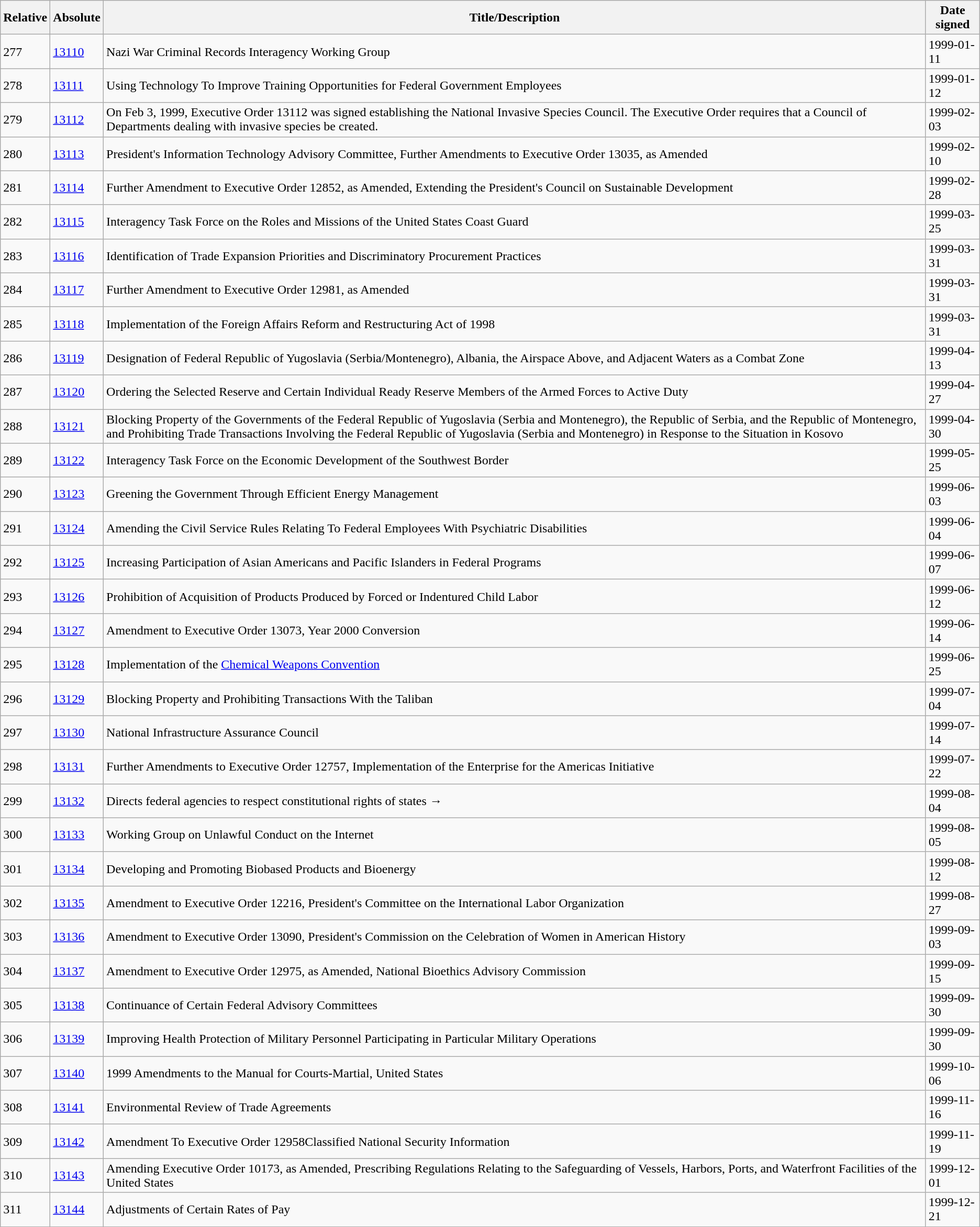<table class="wikitable">
<tr>
<th>Relative </th>
<th>Absolute </th>
<th>Title/Description</th>
<th>Date signed</th>
</tr>
<tr>
<td>277</td>
<td><a href='#'>13110</a></td>
<td>Nazi War Criminal Records Interagency Working Group</td>
<td>1999-01-11</td>
</tr>
<tr>
<td>278</td>
<td><a href='#'>13111</a></td>
<td>Using Technology To Improve Training Opportunities for Federal Government Employees</td>
<td>1999-01-12</td>
</tr>
<tr>
<td>279</td>
<td><a href='#'>13112</a></td>
<td>On Feb 3, 1999, Executive Order 13112 was signed establishing the National Invasive Species Council. The Executive Order requires that a Council of Departments dealing with invasive species be created.</td>
<td>1999-02-03</td>
</tr>
<tr>
<td>280</td>
<td><a href='#'>13113</a></td>
<td>President's Information Technology Advisory Committee, Further Amendments to Executive Order 13035, as Amended</td>
<td>1999-02-10</td>
</tr>
<tr>
<td>281</td>
<td><a href='#'>13114</a></td>
<td>Further Amendment to Executive Order 12852, as Amended, Extending the President's Council on Sustainable Development</td>
<td>1999-02-28</td>
</tr>
<tr>
<td>282</td>
<td><a href='#'>13115</a></td>
<td>Interagency Task Force on the Roles and Missions of the United States Coast Guard</td>
<td>1999-03-25</td>
</tr>
<tr>
<td>283</td>
<td><a href='#'>13116</a></td>
<td>Identification of Trade Expansion Priorities and Discriminatory Procurement Practices</td>
<td>1999-03-31</td>
</tr>
<tr>
<td>284</td>
<td><a href='#'>13117</a></td>
<td>Further Amendment to Executive Order 12981, as Amended</td>
<td>1999-03-31</td>
</tr>
<tr>
<td>285</td>
<td><a href='#'>13118</a></td>
<td>Implementation of the Foreign Affairs Reform and Restructuring Act of 1998</td>
<td>1999-03-31</td>
</tr>
<tr>
<td>286</td>
<td><a href='#'>13119</a></td>
<td>Designation of Federal Republic of Yugoslavia (Serbia/Montenegro), Albania, the Airspace Above, and Adjacent Waters as a Combat Zone</td>
<td>1999-04-13</td>
</tr>
<tr>
<td>287</td>
<td><a href='#'>13120</a></td>
<td>Ordering the Selected Reserve and Certain Individual Ready Reserve Members of the Armed Forces to Active Duty</td>
<td>1999-04-27</td>
</tr>
<tr>
<td>288</td>
<td><a href='#'>13121</a></td>
<td>Blocking Property of the Governments of the Federal Republic of Yugoslavia (Serbia and Montenegro), the Republic of Serbia, and the Republic of Montenegro, and Prohibiting Trade Transactions Involving the Federal Republic of Yugoslavia (Serbia and Montenegro) in Response to the Situation in Kosovo</td>
<td>1999-04-30</td>
</tr>
<tr>
<td>289</td>
<td><a href='#'>13122</a></td>
<td>Interagency Task Force on the Economic Development of the Southwest Border</td>
<td>1999-05-25</td>
</tr>
<tr>
<td>290</td>
<td><a href='#'>13123</a></td>
<td>Greening the Government Through Efficient Energy Management</td>
<td>1999-06-03</td>
</tr>
<tr>
<td>291</td>
<td><a href='#'>13124</a></td>
<td>Amending the Civil Service Rules Relating To Federal Employees With Psychiatric Disabilities</td>
<td>1999-06-04</td>
</tr>
<tr>
<td>292</td>
<td><a href='#'>13125</a></td>
<td>Increasing Participation of Asian Americans and Pacific Islanders in Federal Programs</td>
<td>1999-06-07</td>
</tr>
<tr>
<td>293</td>
<td><a href='#'>13126</a></td>
<td>Prohibition of Acquisition of Products Produced by Forced or Indentured Child Labor</td>
<td>1999-06-12</td>
</tr>
<tr>
<td>294</td>
<td><a href='#'>13127</a></td>
<td>Amendment to Executive Order 13073, Year 2000 Conversion</td>
<td>1999-06-14</td>
</tr>
<tr>
<td>295</td>
<td><a href='#'>13128</a></td>
<td>Implementation of the <a href='#'>Chemical Weapons Convention</a></td>
<td>1999-06-25</td>
</tr>
<tr>
<td>296</td>
<td><a href='#'>13129</a></td>
<td>Blocking Property and Prohibiting Transactions With the Taliban</td>
<td>1999-07-04</td>
</tr>
<tr>
<td>297</td>
<td><a href='#'>13130</a></td>
<td>National Infrastructure Assurance Council</td>
<td>1999-07-14</td>
</tr>
<tr>
<td>298</td>
<td><a href='#'>13131</a></td>
<td>Further Amendments to Executive Order 12757, Implementation of the Enterprise for the Americas Initiative</td>
<td>1999-07-22</td>
</tr>
<tr>
<td>299</td>
<td><a href='#'>13132</a></td>
<td>Directs federal agencies to respect constitutional rights of states →</td>
<td>1999-08-04</td>
</tr>
<tr>
<td>300</td>
<td><a href='#'>13133</a></td>
<td>Working Group on Unlawful Conduct on the Internet</td>
<td>1999-08-05</td>
</tr>
<tr>
<td>301</td>
<td><a href='#'>13134</a></td>
<td>Developing and Promoting Biobased Products and Bioenergy</td>
<td>1999-08-12</td>
</tr>
<tr>
<td>302</td>
<td><a href='#'>13135</a></td>
<td>Amendment to Executive Order 12216, President's Committee on the International Labor Organization</td>
<td>1999-08-27</td>
</tr>
<tr>
<td>303</td>
<td><a href='#'>13136</a></td>
<td>Amendment to Executive Order 13090, President's Commission on the Celebration of Women in American History</td>
<td>1999-09-03</td>
</tr>
<tr>
<td>304</td>
<td><a href='#'>13137</a></td>
<td>Amendment to Executive Order 12975, as Amended, National Bioethics Advisory Commission</td>
<td>1999-09-15</td>
</tr>
<tr>
<td>305</td>
<td><a href='#'>13138</a></td>
<td>Continuance of Certain Federal Advisory Committees</td>
<td>1999-09-30</td>
</tr>
<tr>
<td>306</td>
<td><a href='#'>13139</a></td>
<td>Improving Health Protection of Military Personnel Participating in Particular Military Operations</td>
<td>1999-09-30</td>
</tr>
<tr>
<td>307</td>
<td><a href='#'>13140</a></td>
<td>1999 Amendments to the Manual for Courts-Martial, United States</td>
<td>1999-10-06</td>
</tr>
<tr>
<td>308</td>
<td><a href='#'>13141</a></td>
<td>Environmental Review of Trade Agreements</td>
<td>1999-11-16</td>
</tr>
<tr>
<td>309</td>
<td><a href='#'>13142</a></td>
<td>Amendment To Executive Order 12958Classified National Security Information</td>
<td>1999-11-19</td>
</tr>
<tr>
<td>310</td>
<td><a href='#'>13143</a></td>
<td>Amending Executive Order 10173, as Amended, Prescribing Regulations Relating to the Safeguarding of Vessels, Harbors, Ports, and Waterfront Facilities of the United States</td>
<td>1999-12-01</td>
</tr>
<tr>
<td>311</td>
<td><a href='#'>13144</a></td>
<td>Adjustments of Certain Rates of Pay</td>
<td>1999-12-21</td>
</tr>
</table>
